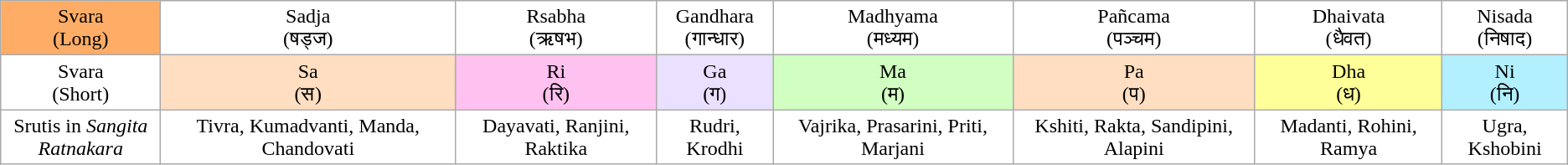<table class="wikitable" align=center style = " background: transparent; ">
<tr style="text-align: center;">
<td width=120px style="background: #ffad66;">Svara<br>(Long)</td>
<td>Sadja<br>(षड्ज)</td>
<td>Rsabha<br>(ऋषभ)</td>
<td>Gandhara<br>(गान्धार)</td>
<td>Madhyama<br>(मध्यम)</td>
<td>Pañcama<br>(पञ्चम)</td>
<td>Dhaivata<br>(धैवत)</td>
<td>Nisada<br>(निषाद)</td>
</tr>
<tr style="text-align: center;">
<td>Svara<br>(Short)</td>
<td style="background: #ffdec1;">Sa<br>(स)</td>
<td style="background: #ffc1ef;">Ri<br>(रि)</td>
<td style="background: #eae0ff;">Ga<br>(ग)</td>
<td style="background: #d1ffc1;">Ma<br>(म)</td>
<td style="background: #ffdec1;">Pa<br>(प)</td>
<td style="background: #ffff99;">Dha<br>(ध)</td>
<td style="background: #b2efff;">Ni<br>(नि)</td>
</tr>
<tr style="text-align: center;">
<td>Srutis in <em>Sangita Ratnakara</em></td>
<td>Tivra, Kumadvanti, Manda, Chandovati</td>
<td>Dayavati, Ranjini, Raktika</td>
<td>Rudri, Krodhi</td>
<td>Vajrika, Prasarini, Priti, Marjani</td>
<td>Kshiti, Rakta, Sandipini, Alapini</td>
<td>Madanti, Rohini, Ramya</td>
<td>Ugra, Kshobini</td>
</tr>
</table>
